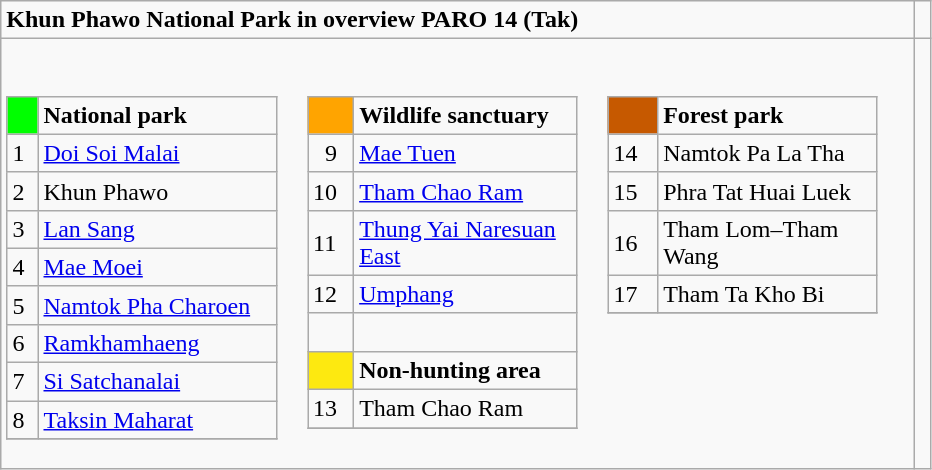<table role="presentation" class="wikitable mw-collapsible mw-collapsed">
<tr>
<td><strong>Khun Phawo National Park in overview PARO 14 (Tak)</strong></td>
<td> </td>
</tr>
<tr>
<td><br><table class= "wikitable" style= "width:30%; display:inline-table;">
<tr>
<td style="width:3%; background:#00FF00;"> </td>
<td style="width:27%;"><strong>National park</strong></td>
</tr>
<tr>
<td>1</td>
<td><a href='#'>Doi Soi Malai</a></td>
</tr>
<tr>
<td>2</td>
<td>Khun Phawo</td>
</tr>
<tr>
<td>3</td>
<td><a href='#'>Lan Sang</a></td>
</tr>
<tr>
<td>4</td>
<td><a href='#'>Mae Moei</a></td>
</tr>
<tr>
<td>5</td>
<td><a href='#'>Namtok Pha Charoen</a></td>
</tr>
<tr>
<td>6</td>
<td><a href='#'>Ramkhamhaeng</a></td>
</tr>
<tr>
<td>7</td>
<td><a href='#'>Si Satchanalai</a></td>
</tr>
<tr>
<td>8</td>
<td><a href='#'>Taksin Maharat</a></td>
</tr>
<tr>
</tr>
</table>
<table class= "wikitable" style= "width:30%; display:inline-table;">
<tr>
<td style="background:#FFA400;"> </td>
<td><strong>Wildlife sanctuary</strong></td>
</tr>
<tr>
<td>  9</td>
<td><a href='#'>Mae Tuen</a></td>
</tr>
<tr>
<td>10</td>
<td><a href='#'>Tham Chao Ram</a></td>
</tr>
<tr>
<td>11</td>
<td><a href='#'>Thung Yai Naresuan East</a></td>
</tr>
<tr>
<td>12</td>
<td><a href='#'>Umphang</a></td>
</tr>
<tr>
<td>  </td>
</tr>
<tr>
<td style="width:3%; background:#FDE910;"> </td>
<td style="width:30%;"><strong>Non-hunting area</strong></td>
</tr>
<tr>
<td>13</td>
<td>Tham Chao Ram</td>
</tr>
<tr>
</tr>
</table>
<table class= "wikitable" style= "width:30%; display:inline-table;">
<tr>
<td style="width:3%; background:#C65900;"> </td>
<td style="width:27%;"><strong>Forest park</strong></td>
</tr>
<tr>
<td>14</td>
<td>Namtok Pa La Tha</td>
</tr>
<tr>
<td>15</td>
<td>Phra Tat Huai Luek</td>
</tr>
<tr>
<td>16</td>
<td>Tham Lom–Tham Wang</td>
</tr>
<tr>
<td>17</td>
<td>Tham Ta Kho Bi</td>
</tr>
<tr>
</tr>
</table>
</td>
</tr>
</table>
